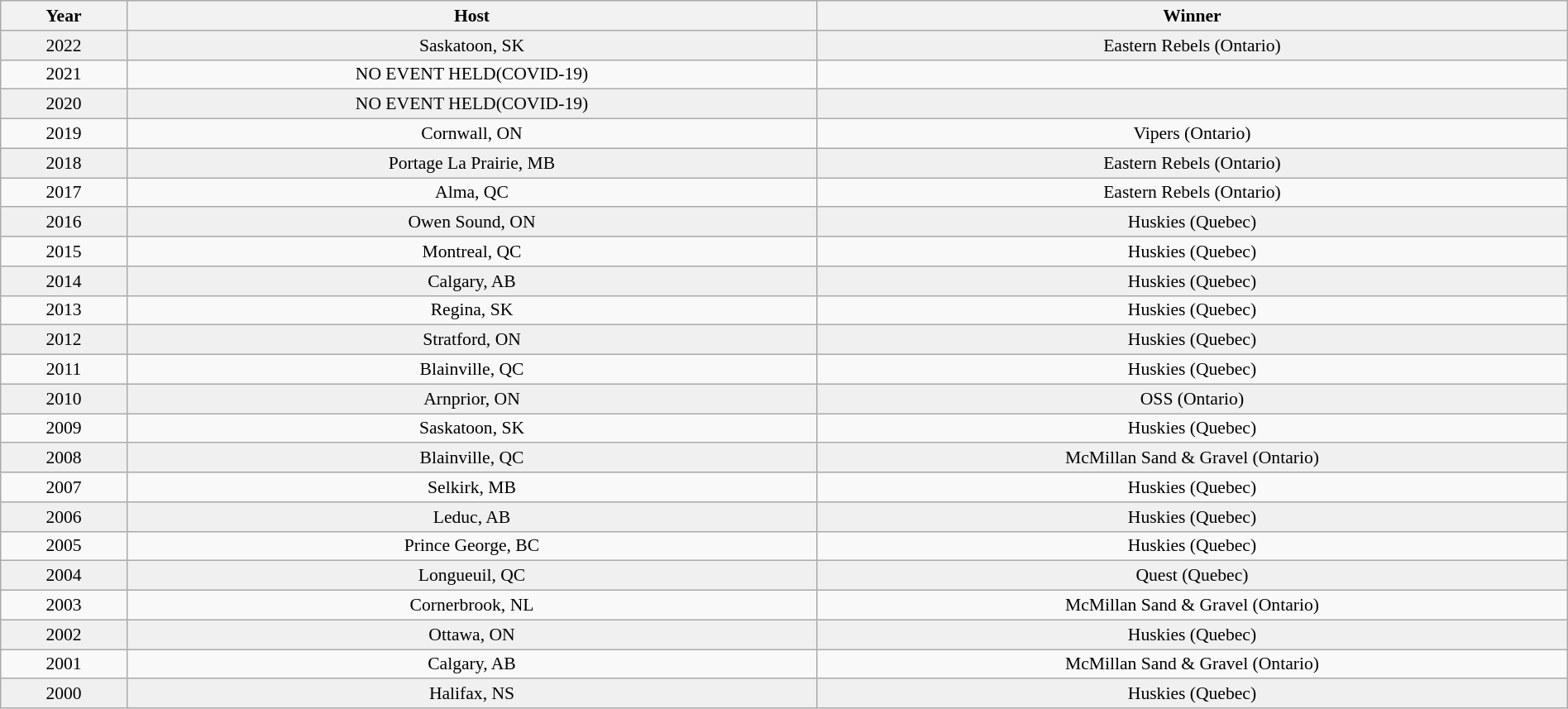<table class="wikitable" width=100% style="text-align:center; font-size:90%;">
<tr>
<th>Year</th>
<th>Host</th>
<th>Winner</th>
</tr>
<tr bgcolor="#f0f0f0">
<td>2022</td>
<td>Saskatoon, SK</td>
<td>Eastern Rebels (Ontario)</td>
</tr>
<tr>
<td>2021</td>
<td>NO EVENT HELD(COVID-19)</td>
<td></td>
</tr>
<tr bgcolor="#f0f0f0">
<td>2020</td>
<td>NO EVENT HELD(COVID-19)</td>
<td></td>
</tr>
<tr>
<td>2019</td>
<td>Cornwall, ON</td>
<td>Vipers (Ontario)</td>
</tr>
<tr bgcolor="#f0f0f0">
<td>2018</td>
<td>Portage La Prairie, MB</td>
<td>Eastern Rebels (Ontario)</td>
</tr>
<tr>
<td>2017</td>
<td>Alma, QC</td>
<td>Eastern Rebels (Ontario)</td>
</tr>
<tr bgcolor="#f0f0f0">
<td>2016</td>
<td>Owen Sound, ON</td>
<td>Huskies (Quebec)</td>
</tr>
<tr>
<td>2015</td>
<td>Montreal, QC</td>
<td>Huskies (Quebec)</td>
</tr>
<tr bgcolor="#f0f0f0">
<td>2014</td>
<td>Calgary, AB</td>
<td>Huskies (Quebec)</td>
</tr>
<tr>
<td>2013</td>
<td>Regina, SK</td>
<td>Huskies (Quebec)</td>
</tr>
<tr bgcolor="#f0f0f0">
<td>2012</td>
<td>Stratford, ON</td>
<td>Huskies (Quebec)</td>
</tr>
<tr>
<td>2011</td>
<td>Blainville, QC</td>
<td>Huskies (Quebec)</td>
</tr>
<tr bgcolor="#f0f0f0">
<td>2010</td>
<td>Arnprior, ON</td>
<td>OSS (Ontario)</td>
</tr>
<tr>
<td>2009</td>
<td>Saskatoon, SK</td>
<td>Huskies (Quebec)</td>
</tr>
<tr bgcolor="#f0f0f0">
<td>2008</td>
<td>Blainville, QC</td>
<td>McMillan Sand & Gravel (Ontario)</td>
</tr>
<tr>
<td>2007</td>
<td>Selkirk, MB</td>
<td>Huskies (Quebec)</td>
</tr>
<tr bgcolor="#f0f0f0">
<td>2006</td>
<td>Leduc, AB</td>
<td>Huskies (Quebec)</td>
</tr>
<tr>
<td>2005</td>
<td>Prince George, BC</td>
<td>Huskies (Quebec)</td>
</tr>
<tr bgcolor="#f0f0f0">
<td>2004</td>
<td>Longueuil, QC</td>
<td>Quest (Quebec)</td>
</tr>
<tr>
<td>2003</td>
<td>Cornerbrook, NL</td>
<td>McMillan Sand & Gravel (Ontario)</td>
</tr>
<tr bgcolor="#f0f0f0">
<td>2002</td>
<td>Ottawa, ON</td>
<td>Huskies (Quebec)</td>
</tr>
<tr>
<td>2001</td>
<td>Calgary, AB</td>
<td>McMillan Sand & Gravel (Ontario)</td>
</tr>
<tr bgcolor="#f0f0f0">
<td>2000</td>
<td>Halifax, NS</td>
<td>Huskies (Quebec)</td>
</tr>
</table>
